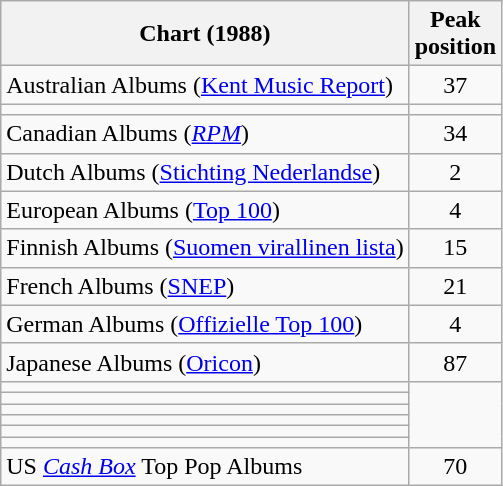<table class="wikitable sortable plainrowheaders">
<tr>
<th>Chart (1988)</th>
<th>Peak<br>position</th>
</tr>
<tr>
<td align="left">Australian Albums (<a href='#'>Kent Music Report</a>)</td>
<td align="center">37</td>
</tr>
<tr>
<td></td>
</tr>
<tr>
<td align="left">Canadian Albums (<em><a href='#'>RPM</a></em>)</td>
<td align="center">34</td>
</tr>
<tr>
<td align="left">Dutch Albums (<a href='#'>Stichting Nederlandse</a>)</td>
<td align="center">2</td>
</tr>
<tr>
<td align="left">European Albums (<a href='#'>Top 100</a>)</td>
<td align="center">4</td>
</tr>
<tr>
<td align="left">Finnish Albums (<a href='#'>Suomen virallinen lista</a>)</td>
<td align="center">15</td>
</tr>
<tr>
<td align="left">French Albums (<a href='#'>SNEP</a>)</td>
<td align="center">21</td>
</tr>
<tr>
<td align="left">German Albums (<a href='#'>Offizielle Top 100</a>)</td>
<td align="center">4</td>
</tr>
<tr>
<td align="left">Japanese Albums (<a href='#'>Oricon</a>)</td>
<td align="center">87</td>
</tr>
<tr>
<td></td>
</tr>
<tr>
<td></td>
</tr>
<tr>
<td></td>
</tr>
<tr>
<td></td>
</tr>
<tr>
<td></td>
</tr>
<tr>
<td></td>
</tr>
<tr>
<td>US <em><a href='#'>Cash Box</a></em> Top Pop Albums </td>
<td align="center">70</td>
</tr>
</table>
